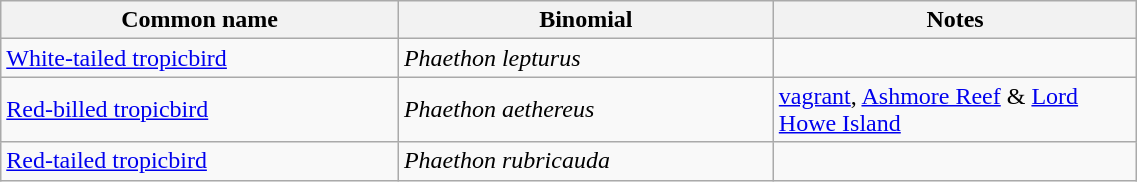<table style="width:60%;" class="wikitable">
<tr>
<th width=35%>Common name</th>
<th width=33%>Binomial</th>
<th width=32%>Notes</th>
</tr>
<tr>
<td><a href='#'>White-tailed tropicbird</a></td>
<td><em>Phaethon lepturus</em></td>
<td></td>
</tr>
<tr>
<td><a href='#'>Red-billed tropicbird</a></td>
<td><em>Phaethon aethereus</em></td>
<td><a href='#'>vagrant</a>, <a href='#'>Ashmore Reef</a> & <a href='#'>Lord Howe Island</a></td>
</tr>
<tr>
<td><a href='#'>Red-tailed tropicbird</a></td>
<td><em>Phaethon rubricauda</em></td>
<td></td>
</tr>
</table>
